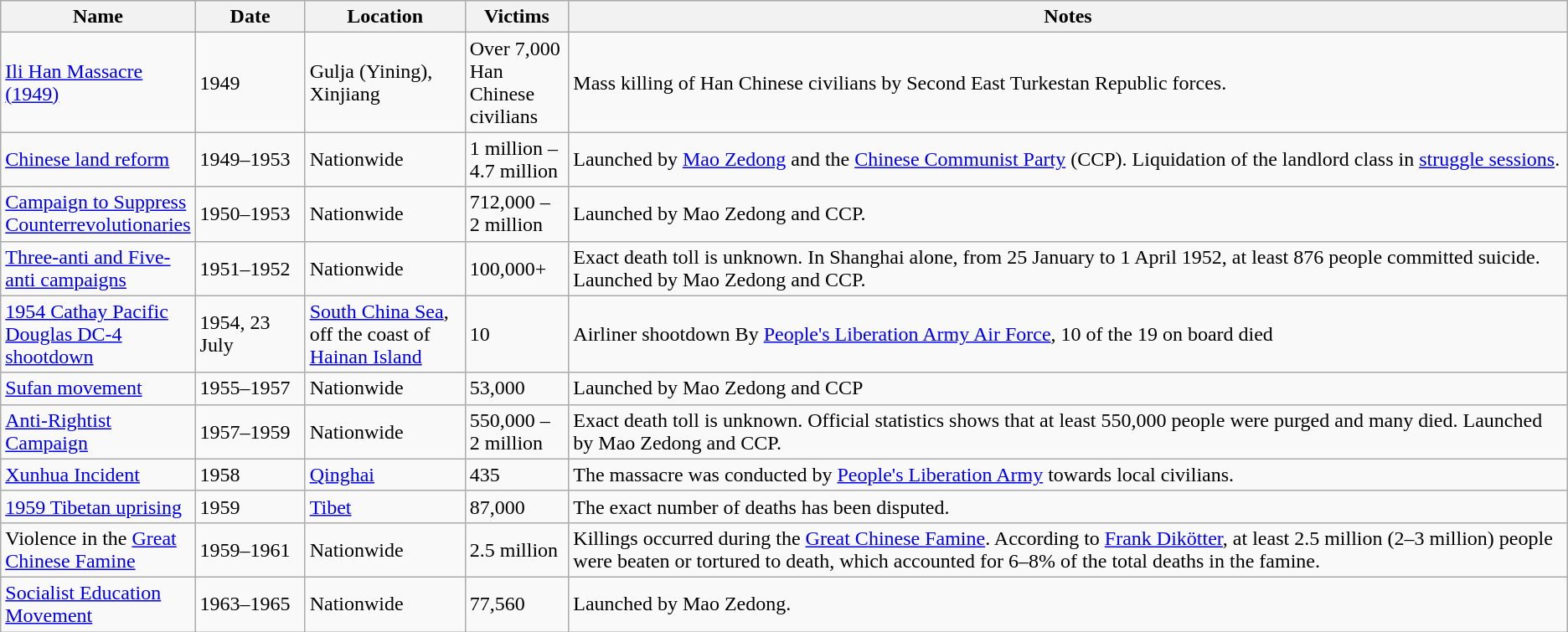<table class="sortable wikitable">
<tr>
<th style="width:120px;">Name</th>
<th style="width:80px;">Date</th>
<th style="width:120px;">Location</th>
<th style="width:75px;">Victims</th>
<th class="unsortable">Notes</th>
</tr>
<tr>
<td><a href='#'>Ili Han Massacre (1949)</a></td>
<td>1949</td>
<td>Gulja (Yining), Xinjiang</td>
<td>Over 7,000 Han Chinese civilians</td>
<td>Mass killing of Han Chinese civilians by Second East Turkestan Republic forces.</td>
</tr>
<tr>
<td><a href='#'>Chinese land reform</a></td>
<td>1949–1953</td>
<td>Nationwide</td>
<td>1 million – 4.7 million</td>
<td>Launched by <a href='#'>Mao Zedong</a> and the <a href='#'>Chinese Communist Party</a> (CCP). Liquidation of the landlord class in <a href='#'>struggle sessions</a>.</td>
</tr>
<tr>
<td><a href='#'>Campaign to Suppress Counterrevolutionaries</a></td>
<td>1950–1953</td>
<td>Nationwide</td>
<td>712,000 – 2 million</td>
<td>Launched by Mao Zedong and CCP.</td>
</tr>
<tr>
<td><a href='#'>Three-anti and Five-anti campaigns</a></td>
<td>1951–1952</td>
<td>Nationwide</td>
<td>100,000+</td>
<td>Exact death toll is unknown. In Shanghai alone, from 25 January to 1 April 1952, at least 876 people committed suicide. Launched by Mao Zedong and CCP.</td>
</tr>
<tr>
<td><a href='#'>1954 Cathay Pacific Douglas DC-4 shootdown</a></td>
<td>1954, 23 July</td>
<td><a href='#'>South China Sea</a>, off the coast of <a href='#'>Hainan Island</a></td>
<td>10</td>
<td>Airliner shootdown By <a href='#'>People's Liberation Army Air Force</a>, 10 of the 19 on board died</td>
</tr>
<tr>
<td><a href='#'>Sufan movement</a></td>
<td>1955–1957</td>
<td>Nationwide</td>
<td>53,000</td>
<td>Launched by Mao Zedong and CCP</td>
</tr>
<tr>
<td><a href='#'>Anti-Rightist Campaign</a></td>
<td>1957–1959</td>
<td>Nationwide</td>
<td>550,000 – 2 million</td>
<td>Exact death toll is unknown. Official statistics shows that at least 550,000 people were purged and many died. Launched by Mao Zedong and CCP.</td>
</tr>
<tr>
<td><a href='#'>Xunhua Incident</a></td>
<td>1958</td>
<td><a href='#'>Qinghai</a></td>
<td>435</td>
<td>The massacre was conducted by <a href='#'>People's Liberation Army</a> towards local civilians.</td>
</tr>
<tr>
<td><a href='#'>1959 Tibetan uprising</a></td>
<td>1959</td>
<td><a href='#'>Tibet</a></td>
<td>87,000</td>
<td>The exact number of deaths has been disputed.</td>
</tr>
<tr>
<td>Violence in the <a href='#'>Great Chinese Famine</a></td>
<td>1959–1961</td>
<td>Nationwide</td>
<td>2.5 million</td>
<td>Killings occurred during the <a href='#'>Great Chinese Famine</a>. According to <a href='#'>Frank Dikötter</a>, at least 2.5 million (2–3 million) people were beaten or tortured to death, which accounted for 6–8% of the total deaths in the famine.</td>
</tr>
<tr>
<td><a href='#'>Socialist Education Movement</a></td>
<td>1963–1965</td>
<td>Nationwide</td>
<td>77,560</td>
<td>Launched by Mao Zedong.</td>
</tr>
</table>
